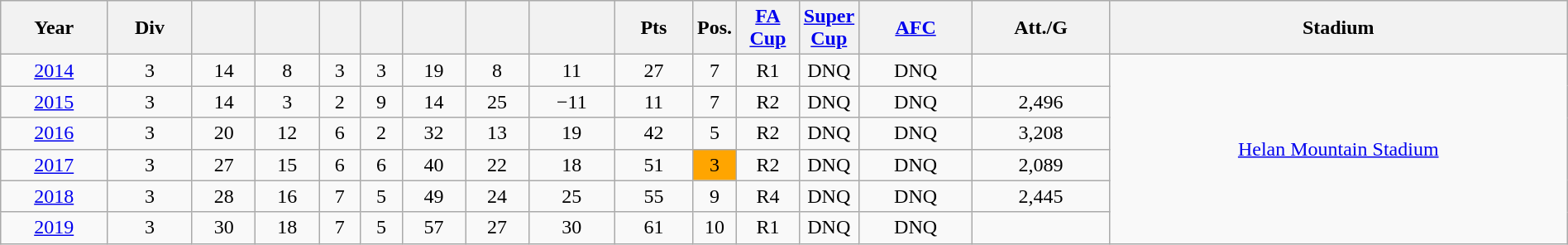<table class="wikitable sortable" width=100% style=text-align:Center>
<tr>
<th>Year</th>
<th>Div</th>
<th></th>
<th></th>
<th></th>
<th></th>
<th></th>
<th></th>
<th></th>
<th>Pts</th>
<th width=2%>Pos.</th>
<th width=4%><a href='#'>FA Cup</a></th>
<th width=2%><a href='#'>Super Cup</a></th>
<th><a href='#'>AFC</a></th>
<th>Att./G</th>
<th>Stadium</th>
</tr>
<tr>
<td><a href='#'>2014</a></td>
<td>3</td>
<td>14</td>
<td>8</td>
<td>3</td>
<td>3</td>
<td>19</td>
<td>8</td>
<td>11</td>
<td>27</td>
<td>7</td>
<td>R1</td>
<td>DNQ</td>
<td>DNQ</td>
<td></td>
<td rowspan="6"><a href='#'>Helan Mountain Stadium</a></td>
</tr>
<tr>
<td><a href='#'>2015</a></td>
<td>3</td>
<td>14</td>
<td>3</td>
<td>2</td>
<td>9</td>
<td>14</td>
<td>25</td>
<td>−11</td>
<td>11</td>
<td>7</td>
<td>R2</td>
<td>DNQ</td>
<td>DNQ</td>
<td>2,496</td>
</tr>
<tr>
<td><a href='#'>2016</a></td>
<td>3</td>
<td>20</td>
<td>12</td>
<td>6</td>
<td>2</td>
<td>32</td>
<td>13</td>
<td>19</td>
<td>42</td>
<td>5</td>
<td>R2</td>
<td>DNQ</td>
<td>DNQ</td>
<td>3,208</td>
</tr>
<tr>
<td><a href='#'>2017</a></td>
<td>3</td>
<td>27</td>
<td>15</td>
<td>6</td>
<td>6</td>
<td>40</td>
<td>22</td>
<td>18</td>
<td>51</td>
<td bgcolor=#FFA500>3</td>
<td>R2</td>
<td>DNQ</td>
<td>DNQ</td>
<td>2,089</td>
</tr>
<tr>
<td><a href='#'>2018</a></td>
<td>3</td>
<td>28</td>
<td>16</td>
<td>7</td>
<td>5</td>
<td>49</td>
<td>24</td>
<td>25</td>
<td>55</td>
<td>9</td>
<td>R4</td>
<td>DNQ</td>
<td>DNQ</td>
<td>2,445</td>
</tr>
<tr>
<td><a href='#'>2019</a></td>
<td>3</td>
<td>30</td>
<td>18</td>
<td>7</td>
<td>5</td>
<td>57</td>
<td>27</td>
<td>30</td>
<td>61</td>
<td>10</td>
<td>R1</td>
<td>DNQ</td>
<td>DNQ</td>
<td></td>
</tr>
</table>
